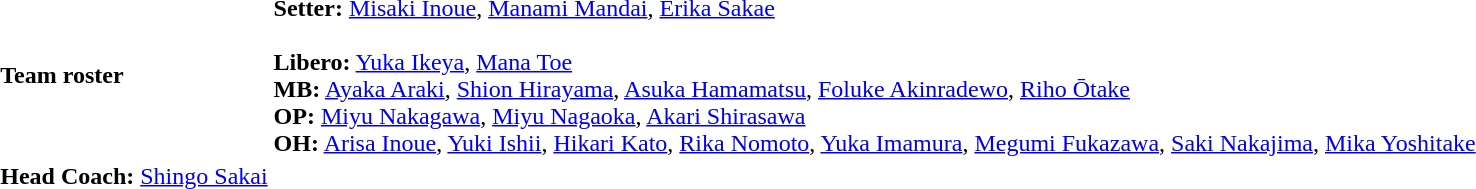<table style="text-align: left; margin-top: 2em; margin-left: auto; margin-right: auto">
<tr>
<td><strong>Team roster</strong></td>
<td><strong>Setter:</strong> <a href='#'>Misaki Inoue</a>, <a href='#'>Manami Mandai</a>, <a href='#'>Erika Sakae</a><br><br><strong>Libero:</strong> <a href='#'>Yuka Ikeya</a>, <a href='#'>Mana Toe</a><br>
<strong>MB:</strong> <a href='#'>Ayaka Araki</a>, <a href='#'>Shion Hirayama</a>, <a href='#'>Asuka Hamamatsu</a>, <a href='#'>Foluke Akinradewo</a>, <a href='#'>Riho Ōtake</a><br>
<strong>OP:</strong> <a href='#'>Miyu Nakagawa</a>, <a href='#'>Miyu Nagaoka</a>, <a href='#'>Akari Shirasawa</a><br>
<strong>OH:</strong> <a href='#'>Arisa Inoue</a>, <a href='#'>Yuki Ishii</a>, <a href='#'>Hikari Kato</a>, <a href='#'>Rika Nomoto</a>, <a href='#'>Yuka Imamura</a>, <a href='#'>Megumi Fukazawa</a>, <a href='#'>Saki Nakajima</a>, <a href='#'>Mika Yoshitake</a></td>
</tr>
<tr>
<td><strong>Head Coach:</strong> <a href='#'>Shingo Sakai</a></td>
<td></td>
</tr>
</table>
